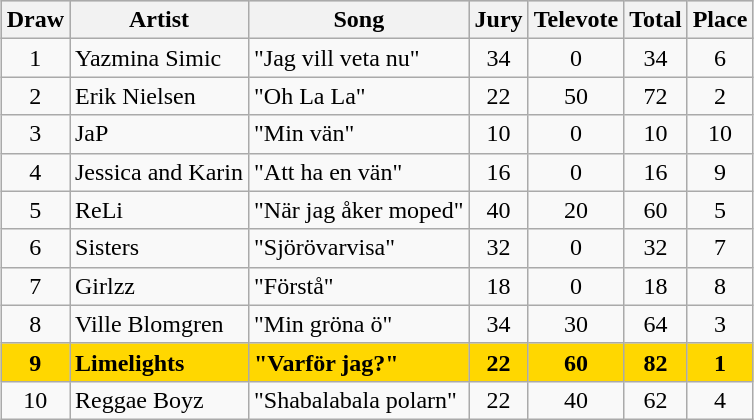<table class="sortable wikitable" style="margin: 1em auto 1em auto; text-align:center">
<tr bgcolor="#CCCCCC">
<th>Draw</th>
<th>Artist</th>
<th>Song</th>
<th>Jury</th>
<th>Televote</th>
<th>Total</th>
<th>Place</th>
</tr>
<tr>
<td>1</td>
<td align="left">Yazmina Simic</td>
<td align="left">"Jag vill veta nu"</td>
<td>34</td>
<td>0</td>
<td>34</td>
<td>6</td>
</tr>
<tr>
<td>2</td>
<td align="left">Erik Nielsen</td>
<td align="left">"Oh La La"</td>
<td>22</td>
<td>50</td>
<td>72</td>
<td>2</td>
</tr>
<tr>
<td>3</td>
<td align="left">JaP</td>
<td align="left">"Min vän"</td>
<td>10</td>
<td>0</td>
<td>10</td>
<td>10</td>
</tr>
<tr>
<td>4</td>
<td align="left">Jessica and Karin</td>
<td align="left">"Att ha en vän"</td>
<td>16</td>
<td>0</td>
<td>16</td>
<td>9</td>
</tr>
<tr>
<td>5</td>
<td align="left">ReLi</td>
<td align="left">"När jag åker moped"</td>
<td>40</td>
<td>20</td>
<td>60</td>
<td>5</td>
</tr>
<tr>
<td>6</td>
<td align="left">Sisters</td>
<td align="left">"Sjörövarvisa"</td>
<td>32</td>
<td>0</td>
<td>32</td>
<td>7</td>
</tr>
<tr>
<td>7</td>
<td align="left">Girlzz</td>
<td align="left">"Förstå"</td>
<td>18</td>
<td>0</td>
<td>18</td>
<td>8</td>
</tr>
<tr>
<td>8</td>
<td align="left">Ville Blomgren</td>
<td align="left">"Min gröna ö"</td>
<td>34</td>
<td>30</td>
<td>64</td>
<td>3</td>
</tr>
<tr style="font-weight:bold; background:gold;">
<td>9</td>
<td align="left"><strong>Limelights</strong></td>
<td align="left"><strong>"Varför jag?"</strong></td>
<td><strong>22</strong></td>
<td><strong>60</strong></td>
<td><strong>82</strong></td>
<td><strong>1</strong></td>
</tr>
<tr>
<td>10</td>
<td align="left">Reggae Boyz</td>
<td align="left">"Shabalabala polarn"</td>
<td>22</td>
<td>40</td>
<td>62</td>
<td>4</td>
</tr>
</table>
